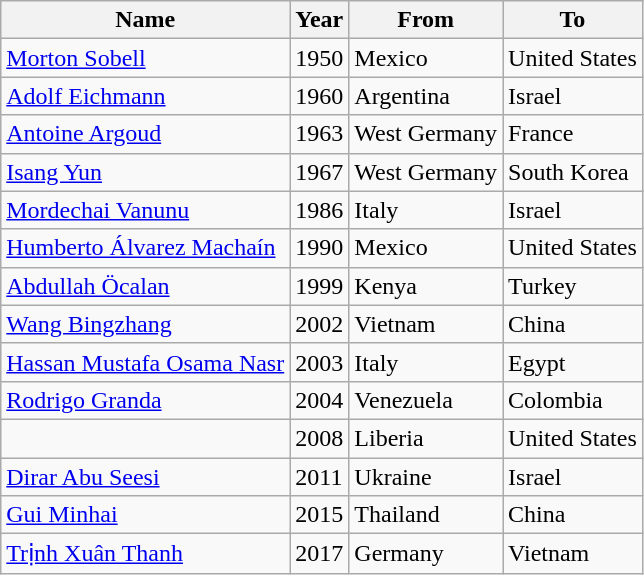<table class="wikitable sortable">
<tr>
<th>Name</th>
<th>Year</th>
<th>From</th>
<th>To</th>
</tr>
<tr>
<td><a href='#'>Morton Sobell</a></td>
<td>1950</td>
<td>Mexico</td>
<td>United States</td>
</tr>
<tr>
<td><a href='#'>Adolf Eichmann</a></td>
<td>1960</td>
<td>Argentina</td>
<td>Israel</td>
</tr>
<tr>
<td><a href='#'>Antoine Argoud</a></td>
<td>1963</td>
<td>West Germany</td>
<td>France</td>
</tr>
<tr>
<td><a href='#'>Isang Yun</a></td>
<td>1967</td>
<td>West Germany</td>
<td>South Korea</td>
</tr>
<tr>
<td><a href='#'>Mordechai Vanunu</a></td>
<td>1986</td>
<td>Italy</td>
<td>Israel</td>
</tr>
<tr>
<td><a href='#'>Humberto Álvarez Machaín</a></td>
<td>1990</td>
<td>Mexico</td>
<td>United States</td>
</tr>
<tr>
<td><a href='#'>Abdullah Öcalan</a></td>
<td>1999</td>
<td>Kenya</td>
<td>Turkey</td>
</tr>
<tr>
<td><a href='#'>Wang Bingzhang</a></td>
<td>2002</td>
<td>Vietnam</td>
<td>China</td>
</tr>
<tr>
<td><a href='#'>Hassan Mustafa Osama Nasr</a></td>
<td>2003</td>
<td>Italy</td>
<td>Egypt</td>
</tr>
<tr>
<td><a href='#'>Rodrigo Granda</a></td>
<td>2004</td>
<td>Venezuela</td>
<td>Colombia</td>
</tr>
<tr>
<td></td>
<td>2008</td>
<td>Liberia</td>
<td>United States</td>
</tr>
<tr>
<td><a href='#'>Dirar Abu Seesi</a></td>
<td>2011</td>
<td>Ukraine</td>
<td>Israel</td>
</tr>
<tr>
<td><a href='#'>Gui Minhai</a></td>
<td>2015</td>
<td>Thailand</td>
<td>China</td>
</tr>
<tr>
<td><a href='#'>Trịnh Xuân Thanh</a></td>
<td>2017</td>
<td>Germany</td>
<td>Vietnam</td>
</tr>
</table>
